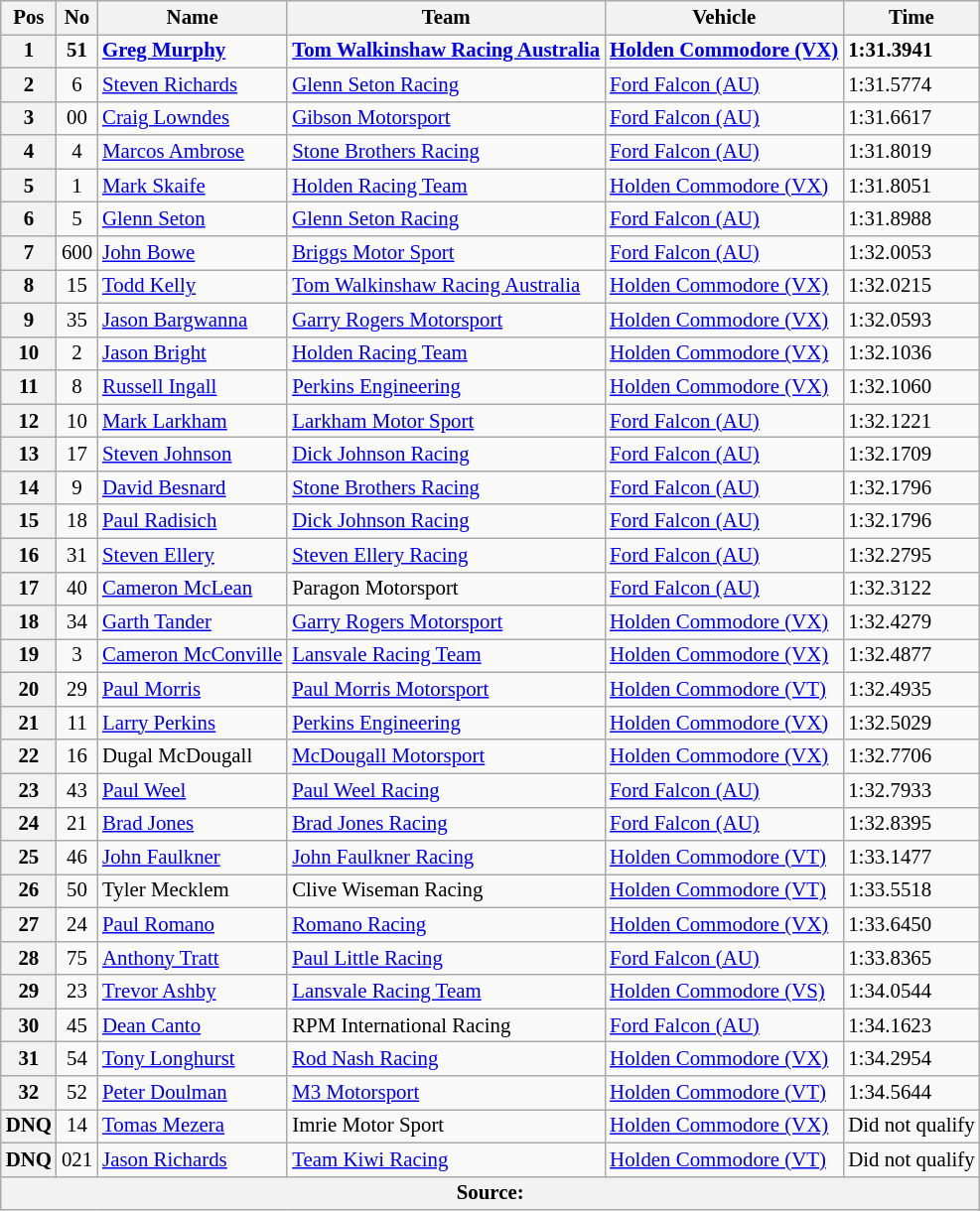<table class="wikitable" style="font-size: 87%;">
<tr>
<th>Pos</th>
<th>No</th>
<th>Name</th>
<th>Team</th>
<th>Vehicle</th>
<th>Time</th>
</tr>
<tr>
<th>1</th>
<td align=center><strong>51</strong></td>
<td><strong> <a href='#'>Greg Murphy</a></strong></td>
<td><strong><a href='#'>Tom Walkinshaw Racing Australia</a></strong></td>
<td><strong><a href='#'>Holden Commodore (VX)</a></strong></td>
<td><strong>1:31.3941</strong></td>
</tr>
<tr>
<th>2</th>
<td align=center>6</td>
<td> <a href='#'>Steven Richards</a></td>
<td><a href='#'>Glenn Seton Racing</a></td>
<td><a href='#'>Ford Falcon (AU)</a></td>
<td>1:31.5774</td>
</tr>
<tr>
<th>3</th>
<td align=center>00</td>
<td> <a href='#'>Craig Lowndes</a></td>
<td><a href='#'>Gibson Motorsport</a></td>
<td><a href='#'>Ford Falcon (AU)</a></td>
<td>1:31.6617</td>
</tr>
<tr>
<th>4</th>
<td align=center>4</td>
<td> <a href='#'>Marcos Ambrose</a></td>
<td><a href='#'>Stone Brothers Racing</a></td>
<td><a href='#'>Ford Falcon (AU)</a></td>
<td>1:31.8019</td>
</tr>
<tr>
<th>5</th>
<td align=center>1</td>
<td> <a href='#'>Mark Skaife</a></td>
<td><a href='#'>Holden Racing Team</a></td>
<td><a href='#'>Holden Commodore (VX)</a></td>
<td>1:31.8051</td>
</tr>
<tr>
<th>6</th>
<td align=center>5</td>
<td> <a href='#'>Glenn Seton</a></td>
<td><a href='#'>Glenn Seton Racing</a></td>
<td><a href='#'>Ford Falcon (AU)</a></td>
<td>1:31.8988</td>
</tr>
<tr>
<th>7</th>
<td align=center>600</td>
<td> <a href='#'>John Bowe</a></td>
<td><a href='#'>Briggs Motor Sport</a></td>
<td><a href='#'>Ford Falcon (AU)</a></td>
<td>1:32.0053</td>
</tr>
<tr>
<th>8</th>
<td align=center>15</td>
<td> <a href='#'>Todd Kelly</a></td>
<td><a href='#'>Tom Walkinshaw Racing Australia</a></td>
<td><a href='#'>Holden Commodore (VX)</a></td>
<td>1:32.0215</td>
</tr>
<tr>
<th>9</th>
<td align=center>35</td>
<td> <a href='#'>Jason Bargwanna</a></td>
<td><a href='#'>Garry Rogers Motorsport</a></td>
<td><a href='#'>Holden Commodore (VX)</a></td>
<td>1:32.0593</td>
</tr>
<tr>
<th>10</th>
<td align=center>2</td>
<td> <a href='#'>Jason Bright</a></td>
<td><a href='#'>Holden Racing Team</a></td>
<td><a href='#'>Holden Commodore (VX)</a></td>
<td>1:32.1036</td>
</tr>
<tr>
<th>11</th>
<td align=center>8</td>
<td> <a href='#'>Russell Ingall</a></td>
<td><a href='#'>Perkins Engineering</a></td>
<td><a href='#'>Holden Commodore (VX)</a></td>
<td>1:32.1060</td>
</tr>
<tr>
<th>12</th>
<td align=center>10</td>
<td> <a href='#'>Mark Larkham</a></td>
<td><a href='#'>Larkham Motor Sport</a></td>
<td><a href='#'>Ford Falcon (AU)</a></td>
<td>1:32.1221</td>
</tr>
<tr>
<th>13</th>
<td align=center>17</td>
<td> <a href='#'>Steven Johnson</a></td>
<td><a href='#'>Dick Johnson Racing</a></td>
<td><a href='#'>Ford Falcon (AU)</a></td>
<td>1:32.1709</td>
</tr>
<tr>
<th>14</th>
<td align=center>9</td>
<td> <a href='#'>David Besnard</a></td>
<td><a href='#'>Stone Brothers Racing</a></td>
<td><a href='#'>Ford Falcon (AU)</a></td>
<td>1:32.1796</td>
</tr>
<tr>
<th>15</th>
<td align=center>18</td>
<td> <a href='#'>Paul Radisich</a></td>
<td><a href='#'>Dick Johnson Racing</a></td>
<td><a href='#'>Ford Falcon (AU)</a></td>
<td>1:32.1796</td>
</tr>
<tr>
<th>16</th>
<td align=center>31</td>
<td> <a href='#'>Steven Ellery</a></td>
<td><a href='#'>Steven Ellery Racing</a></td>
<td><a href='#'>Ford Falcon (AU)</a></td>
<td>1:32.2795</td>
</tr>
<tr>
<th>17</th>
<td align=center>40</td>
<td> <a href='#'>Cameron McLean</a></td>
<td>Paragon Motorsport</td>
<td><a href='#'>Ford Falcon (AU)</a></td>
<td>1:32.3122</td>
</tr>
<tr>
<th>18</th>
<td align=center>34</td>
<td> <a href='#'>Garth Tander</a></td>
<td><a href='#'>Garry Rogers Motorsport</a></td>
<td><a href='#'>Holden Commodore (VX)</a></td>
<td>1:32.4279</td>
</tr>
<tr>
<th>19</th>
<td align=center>3</td>
<td> <a href='#'>Cameron McConville</a></td>
<td><a href='#'>Lansvale Racing Team</a></td>
<td><a href='#'>Holden Commodore (VX)</a></td>
<td>1:32.4877</td>
</tr>
<tr>
<th>20</th>
<td align=center>29</td>
<td> <a href='#'>Paul Morris</a></td>
<td><a href='#'>Paul Morris Motorsport</a></td>
<td><a href='#'>Holden Commodore (VT)</a></td>
<td>1:32.4935</td>
</tr>
<tr>
<th>21</th>
<td align=center>11</td>
<td> <a href='#'>Larry Perkins</a></td>
<td><a href='#'>Perkins Engineering</a></td>
<td><a href='#'>Holden Commodore (VX)</a></td>
<td>1:32.5029</td>
</tr>
<tr>
<th>22</th>
<td align=center>16</td>
<td> Dugal McDougall</td>
<td><a href='#'>McDougall Motorsport</a></td>
<td><a href='#'>Holden Commodore (VX)</a></td>
<td>1:32.7706</td>
</tr>
<tr>
<th>23</th>
<td align=center>43</td>
<td> <a href='#'>Paul Weel</a></td>
<td><a href='#'>Paul Weel Racing</a></td>
<td><a href='#'>Ford Falcon (AU)</a></td>
<td>1:32.7933</td>
</tr>
<tr>
<th>24</th>
<td align=center>21</td>
<td> <a href='#'>Brad Jones</a></td>
<td><a href='#'>Brad Jones Racing</a></td>
<td><a href='#'>Ford Falcon (AU)</a></td>
<td>1:32.8395</td>
</tr>
<tr>
<th>25</th>
<td align=center>46</td>
<td> <a href='#'>John Faulkner</a></td>
<td><a href='#'>John Faulkner Racing</a></td>
<td><a href='#'>Holden Commodore (VT)</a></td>
<td>1:33.1477</td>
</tr>
<tr>
<th>26</th>
<td align=center>50</td>
<td> Tyler Mecklem</td>
<td>Clive Wiseman Racing</td>
<td><a href='#'>Holden Commodore (VT)</a></td>
<td>1:33.5518</td>
</tr>
<tr>
<th>27</th>
<td align=center>24</td>
<td> <a href='#'>Paul Romano</a></td>
<td><a href='#'>Romano Racing</a></td>
<td><a href='#'>Holden Commodore (VX)</a></td>
<td>1:33.6450</td>
</tr>
<tr>
<th>28</th>
<td align=center>75</td>
<td> <a href='#'>Anthony Tratt</a></td>
<td><a href='#'>Paul Little Racing</a></td>
<td><a href='#'>Ford Falcon (AU)</a></td>
<td>1:33.8365</td>
</tr>
<tr>
<th>29</th>
<td align=center>23</td>
<td> <a href='#'>Trevor Ashby</a></td>
<td><a href='#'>Lansvale Racing Team</a></td>
<td><a href='#'>Holden Commodore (VS)</a></td>
<td>1:34.0544</td>
</tr>
<tr>
<th>30</th>
<td align=center>45</td>
<td> <a href='#'>Dean Canto</a></td>
<td>RPM International Racing</td>
<td><a href='#'>Ford Falcon (AU)</a></td>
<td>1:34.1623</td>
</tr>
<tr>
<th>31</th>
<td align=center>54</td>
<td> <a href='#'>Tony Longhurst</a></td>
<td><a href='#'>Rod Nash Racing</a></td>
<td><a href='#'>Holden Commodore (VX)</a></td>
<td>1:34.2954</td>
</tr>
<tr>
<th>32</th>
<td align=center>52</td>
<td> <a href='#'>Peter Doulman</a></td>
<td><a href='#'>M3 Motorsport</a></td>
<td><a href='#'>Holden Commodore (VT)</a></td>
<td>1:34.5644</td>
</tr>
<tr>
<th>DNQ</th>
<td align=center>14</td>
<td> <a href='#'>Tomas Mezera</a></td>
<td>Imrie Motor Sport</td>
<td><a href='#'>Holden Commodore (VX)</a></td>
<td>Did not qualify</td>
</tr>
<tr>
<th>DNQ</th>
<td align=center>021</td>
<td> <a href='#'>Jason Richards</a></td>
<td><a href='#'>Team Kiwi Racing</a></td>
<td><a href='#'>Holden Commodore (VT)</a></td>
<td>Did not qualify</td>
</tr>
<tr>
<th colspan=6>Source:</th>
</tr>
</table>
